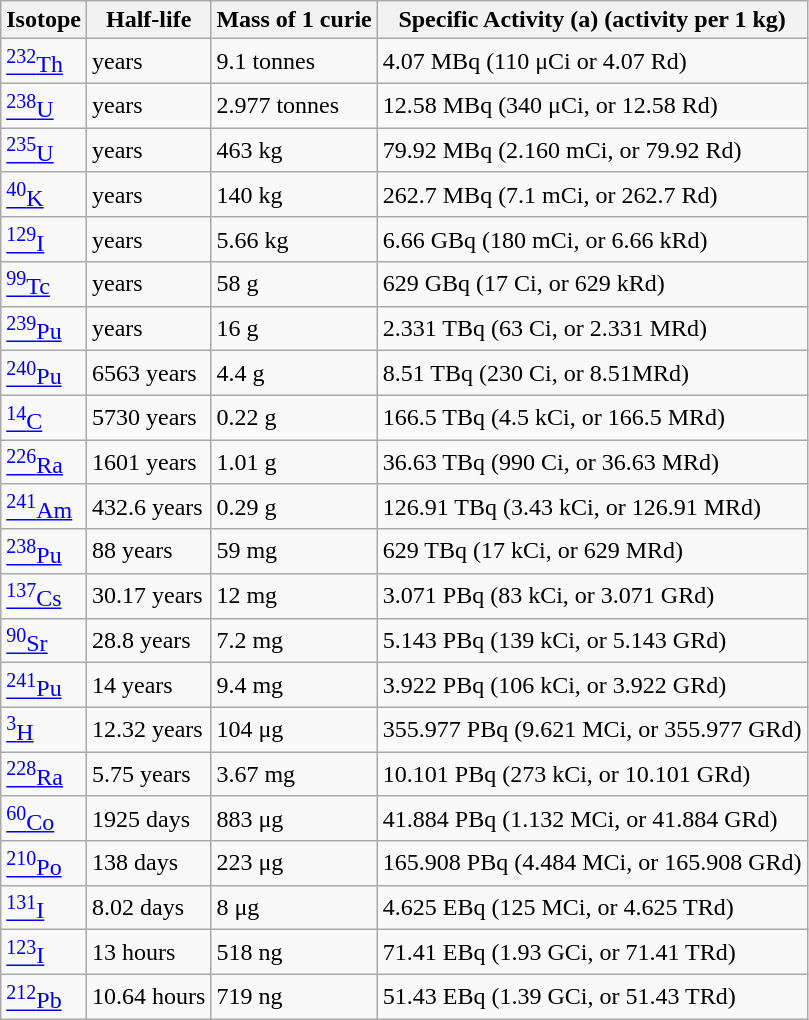<table class="wikitable">
<tr>
<th>Isotope</th>
<th>Half-life</th>
<th>Mass of 1 curie</th>
<th>Specific Activity (a) (activity per 1 kg)</th>
</tr>
<tr>
<td><a href='#'><sup>232</sup>Th</a></td>
<td> years</td>
<td>9.1 tonnes</td>
<td>4.07 MBq (110 μCi or 4.07 Rd)</td>
</tr>
<tr>
<td><a href='#'><sup>238</sup>U</a></td>
<td> years</td>
<td>2.977 tonnes</td>
<td>12.58 MBq (340 μCi, or 12.58 Rd)</td>
</tr>
<tr>
<td><a href='#'><sup>235</sup>U</a></td>
<td> years</td>
<td>463 kg</td>
<td>79.92 MBq (2.160 mCi, or 79.92 Rd)</td>
</tr>
<tr>
<td><a href='#'><sup>40</sup>K</a></td>
<td> years</td>
<td>140 kg</td>
<td>262.7 MBq (7.1 mCi, or 262.7 Rd)</td>
</tr>
<tr>
<td><a href='#'><sup>129</sup>I</a></td>
<td> years</td>
<td>5.66 kg</td>
<td>6.66 GBq (180 mCi, or 6.66 kRd)</td>
</tr>
<tr>
<td><a href='#'><sup>99</sup>Tc</a></td>
<td> years</td>
<td>58 g</td>
<td>629 GBq (17 Ci, or 629 kRd)</td>
</tr>
<tr>
<td><a href='#'><sup>239</sup>Pu</a></td>
<td> years</td>
<td>16 g</td>
<td>2.331 TBq (63 Ci, or 2.331 MRd)</td>
</tr>
<tr>
<td><a href='#'><sup>240</sup>Pu</a></td>
<td>6563 years</td>
<td>4.4 g</td>
<td>8.51 TBq (230 Ci, or 8.51MRd)</td>
</tr>
<tr>
<td><a href='#'><sup>14</sup>C</a></td>
<td>5730 years</td>
<td>0.22 g</td>
<td>166.5 TBq (4.5 kCi, or 166.5 MRd)</td>
</tr>
<tr>
<td><a href='#'><sup>226</sup>Ra</a></td>
<td>1601 years</td>
<td>1.01 g</td>
<td>36.63 TBq (990 Ci, or 36.63 MRd)</td>
</tr>
<tr>
<td><a href='#'><sup>241</sup>Am</a></td>
<td>432.6 years</td>
<td>0.29 g</td>
<td>126.91 TBq (3.43 kCi, or 126.91 MRd)</td>
</tr>
<tr>
<td><a href='#'><sup>238</sup>Pu</a></td>
<td>88 years</td>
<td>59 mg</td>
<td>629 TBq (17 kCi, or 629 MRd)</td>
</tr>
<tr>
<td><a href='#'><sup>137</sup>Cs</a></td>
<td>30.17 years</td>
<td>12 mg</td>
<td>3.071 PBq (83 kCi, or 3.071 GRd)</td>
</tr>
<tr>
<td><a href='#'><sup>90</sup>Sr</a></td>
<td>28.8 years</td>
<td>7.2 mg</td>
<td>5.143 PBq (139 kCi, or 5.143 GRd)</td>
</tr>
<tr>
<td><a href='#'><sup>241</sup>Pu</a></td>
<td>14 years</td>
<td>9.4 mg</td>
<td>3.922 PBq (106 kCi, or 3.922 GRd)</td>
</tr>
<tr>
<td><a href='#'><sup>3</sup>H</a></td>
<td>12.32 years</td>
<td>104 μg</td>
<td>355.977 PBq (9.621 MCi, or 355.977 GRd)</td>
</tr>
<tr>
<td><a href='#'><sup>228</sup>Ra</a></td>
<td>5.75 years</td>
<td>3.67 mg</td>
<td>10.101 PBq (273 kCi, or 10.101 GRd)</td>
</tr>
<tr>
<td><a href='#'><sup>60</sup>Co</a></td>
<td>1925 days</td>
<td>883 μg</td>
<td>41.884 PBq (1.132 MCi, or 41.884 GRd)</td>
</tr>
<tr>
<td><a href='#'><sup>210</sup>Po</a></td>
<td>138 days</td>
<td>223 μg</td>
<td>165.908 PBq (4.484 MCi, or 165.908 GRd)</td>
</tr>
<tr>
<td><a href='#'><sup>131</sup>I</a></td>
<td>8.02 days</td>
<td>8 μg</td>
<td>4.625 EBq (125 MCi, or 4.625 TRd)</td>
</tr>
<tr>
<td><a href='#'><sup>123</sup>I</a></td>
<td>13 hours</td>
<td>518 ng</td>
<td>71.41 EBq (1.93 GCi, or 71.41 TRd)</td>
</tr>
<tr>
<td><a href='#'><sup>212</sup>Pb</a></td>
<td>10.64 hours</td>
<td>719 ng</td>
<td>51.43 EBq (1.39 GCi, or 51.43 TRd)</td>
</tr>
</table>
